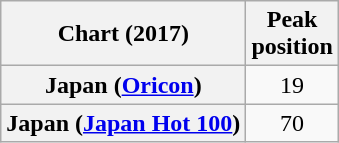<table class="wikitable plainrowheaders sortable" style="text-align:center;">
<tr>
<th scope="col">Chart (2017)</th>
<th scope="col">Peak<br>position</th>
</tr>
<tr>
<th scope="row">Japan (<a href='#'>Oricon</a>)</th>
<td>19</td>
</tr>
<tr>
<th scope="row">Japan (<a href='#'>Japan Hot 100</a>)</th>
<td>70</td>
</tr>
</table>
